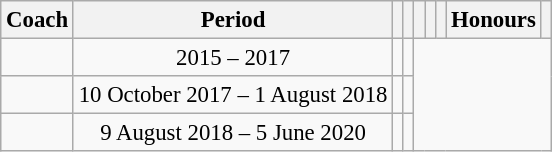<table class="wikitable plainrowheaders" style="font-size:95%;">
<tr>
<th scope=col>Coach</th>
<th scope=col data-sort-type=date>Period</th>
<th scope=col></th>
<th scope=col></th>
<th scope=col></th>
<th scope=col></th>
<th scope=col></th>
<th scope=col>Honours</th>
<th scope=col></th>
</tr>
<tr>
<td align=left> </td>
<td align=center>2015 – 2017<br></td>
<td></td>
<td></td>
</tr>
<tr>
<td align=left> </td>
<td align=center>10 October 2017 – 1 August 2018<br></td>
<td></td>
<td></td>
</tr>
<tr>
<td align=left> </td>
<td align=center>9 August 2018 – 5 June 2020<br></td>
<td></td>
<td></td>
</tr>
</table>
